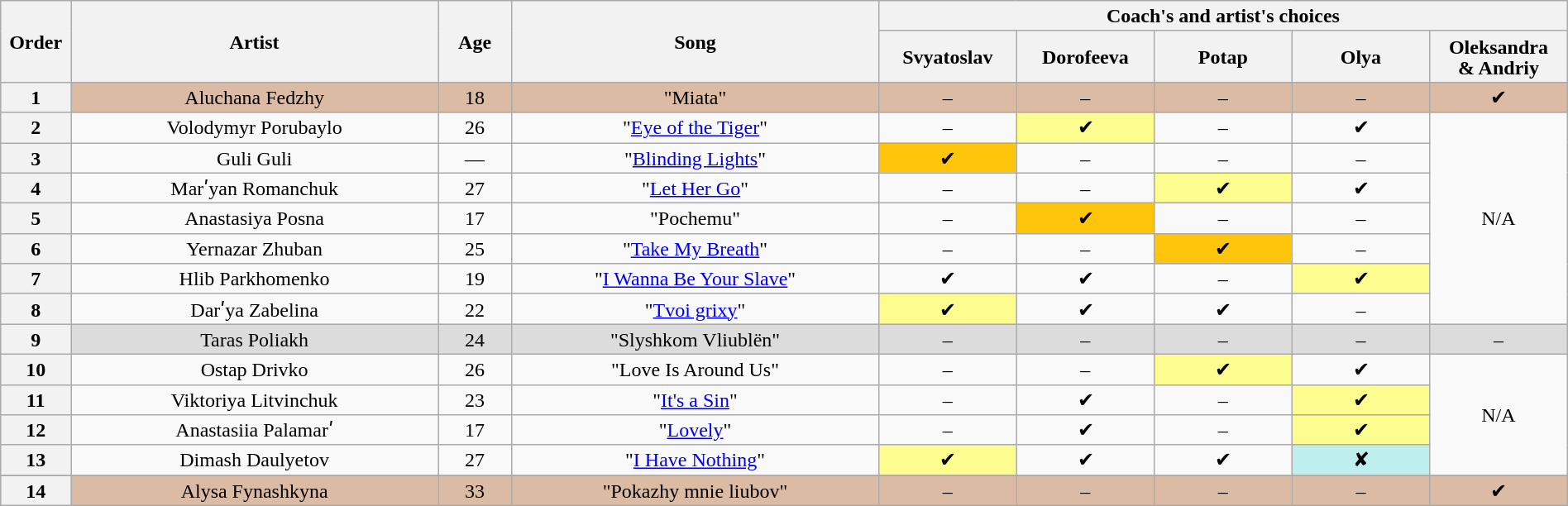<table class="wikitable" style="text-align:center; line-height:17px; width:100%">
<tr>
<th rowspan="2" scope="col" style="width:03%">Order</th>
<th rowspan="2" scope="col" style="width:20%">Artist</th>
<th rowspan="2" scope="col" style="width:04%">Age</th>
<th rowspan="2" scope="col" style="width:20%">Song</th>
<th colspan="5" scope="col" style="width:28%">Coach's and artist's choices</th>
</tr>
<tr>
<th style="width:7.5%">Svyatoslav</th>
<th style="width:7.5%">Dorofeeva</th>
<th style="width:7.5%">Potap</th>
<th style="width:7.5%">Olya</th>
<th style="width:7.5%">Oleksandra<br>& Andriy</th>
</tr>
<tr style="background:#dbbba4">
<th>1</th>
<td>Aluchana Fedzhy</td>
<td>18</td>
<td>"Miata"</td>
<td>–</td>
<td>–</td>
<td>–</td>
<td>–</td>
<td>✔</td>
</tr>
<tr>
<th>2</th>
<td>Volodymyr Porubaylo</td>
<td>26</td>
<td>"<a href='#'>Eye of the Tiger</a>"</td>
<td>–</td>
<td style="background:#fdfc8f">✔</td>
<td>–</td>
<td>✔</td>
<td rowspan="7">N/A</td>
</tr>
<tr>
<th>3</th>
<td>Guli Guli</td>
<td>—</td>
<td>"<a href='#'>Blinding Lights</a>"</td>
<td style="background:#ffc40c">✔</td>
<td>–</td>
<td>–</td>
<td>–</td>
</tr>
<tr>
<th>4</th>
<td>Marʹyan Romanchuk</td>
<td>27</td>
<td>"<a href='#'>Let Her Go</a>"</td>
<td>–</td>
<td>–</td>
<td style="background:#fdfc8f">✔</td>
<td>✔</td>
</tr>
<tr>
<th>5</th>
<td>Anastasiya Posna</td>
<td>17</td>
<td>"Pochemu"</td>
<td>–</td>
<td style="background:#ffc40c">✔</td>
<td>–</td>
<td>–</td>
</tr>
<tr>
<th>6</th>
<td>Yernazar Zhuban</td>
<td>25</td>
<td>"<a href='#'>Take My Breath</a>"</td>
<td>–</td>
<td>–</td>
<td style="background:#ffc40c">✔</td>
<td>–</td>
</tr>
<tr>
<th>7</th>
<td>Hlib Parkhomenko</td>
<td>19</td>
<td>"<a href='#'>I Wanna Be Your Slave</a>"</td>
<td>✔</td>
<td>✔</td>
<td>–</td>
<td style="background:#fdfc8f">✔</td>
</tr>
<tr>
<th>8</th>
<td>Darʹya Zabelina</td>
<td>22</td>
<td>"<a href='#'>Tvoi grixy</a>"</td>
<td style="background:#fdfc8f">✔</td>
<td>✔</td>
<td>✔</td>
<td>–</td>
</tr>
<tr style="background:#dcdcdc">
<th>9</th>
<td>Taras Poliakh</td>
<td>24</td>
<td>"Slyshkom Vliublёn"</td>
<td>–</td>
<td>–</td>
<td>–</td>
<td>–</td>
<td>–</td>
</tr>
<tr>
<th>10</th>
<td>Ostap Drivko</td>
<td>26</td>
<td>"Love Is Around Us"</td>
<td>–</td>
<td>–</td>
<td style="background:#fdfc8f">✔</td>
<td>✔</td>
<td rowspan="4">N/A</td>
</tr>
<tr>
<th>11</th>
<td>Viktoriya Litvinchuk</td>
<td>23</td>
<td>"<a href='#'>It's a Sin</a>"</td>
<td>–</td>
<td>✔</td>
<td>–</td>
<td style="background:#fdfc8f">✔</td>
</tr>
<tr>
<th>12</th>
<td>Anastasiia Palamarʹ</td>
<td>17</td>
<td>"<a href='#'>Lovely</a>"</td>
<td>–</td>
<td>✔</td>
<td>–</td>
<td style="background:#fdfc8f">✔</td>
</tr>
<tr>
<th>13</th>
<td>Dimash Daulyetov</td>
<td>27</td>
<td>"<a href='#'>I Have Nothing</a>"</td>
<td style="background:#fdfc8f">✔</td>
<td>✔</td>
<td>✔</td>
<td style="background:#bfeeee">✘</td>
</tr>
<tr>
</tr>
<tr style="background:#dbbba4">
<th>14</th>
<td>Alysa Fynashkyna</td>
<td>33</td>
<td>"Pokazhy mnie liubov"</td>
<td>–</td>
<td>–</td>
<td>–</td>
<td>–</td>
<td>✔</td>
</tr>
</table>
